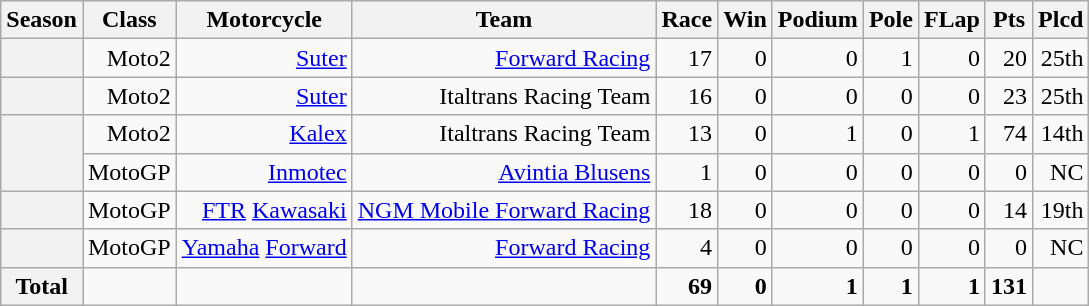<table class="wikitable">
<tr>
<th>Season</th>
<th>Class</th>
<th>Motorcycle</th>
<th>Team</th>
<th>Race</th>
<th>Win</th>
<th>Podium</th>
<th>Pole</th>
<th>FLap</th>
<th>Pts</th>
<th>Plcd</th>
</tr>
<tr align="right">
<th></th>
<td>Moto2</td>
<td><a href='#'>Suter</a></td>
<td><a href='#'>Forward Racing</a></td>
<td>17</td>
<td>0</td>
<td>0</td>
<td>1</td>
<td>0</td>
<td>20</td>
<td>25th</td>
</tr>
<tr align="right">
<th></th>
<td>Moto2</td>
<td><a href='#'>Suter</a></td>
<td>Italtrans Racing Team</td>
<td>16</td>
<td>0</td>
<td>0</td>
<td>0</td>
<td>0</td>
<td>23</td>
<td>25th</td>
</tr>
<tr align="right">
<th rowspan=2></th>
<td>Moto2</td>
<td><a href='#'>Kalex</a></td>
<td>Italtrans Racing Team</td>
<td>13</td>
<td>0</td>
<td>1</td>
<td>0</td>
<td>1</td>
<td>74</td>
<td>14th</td>
</tr>
<tr align="right">
<td>MotoGP</td>
<td><a href='#'>Inmotec</a></td>
<td><a href='#'>Avintia Blusens</a></td>
<td>1</td>
<td>0</td>
<td>0</td>
<td>0</td>
<td>0</td>
<td>0</td>
<td>NC</td>
</tr>
<tr align="right">
<th></th>
<td>MotoGP</td>
<td><a href='#'>FTR</a> <a href='#'>Kawasaki</a></td>
<td><a href='#'>NGM Mobile Forward Racing</a></td>
<td>18</td>
<td>0</td>
<td>0</td>
<td>0</td>
<td>0</td>
<td>14</td>
<td>19th</td>
</tr>
<tr align="right">
<th></th>
<td>MotoGP</td>
<td><a href='#'>Yamaha</a> <a href='#'>Forward</a></td>
<td><a href='#'>Forward Racing</a></td>
<td>4</td>
<td>0</td>
<td>0</td>
<td>0</td>
<td>0</td>
<td>0</td>
<td>NC</td>
</tr>
<tr align="right">
<th>Total</th>
<td></td>
<td></td>
<td></td>
<td><strong>69</strong></td>
<td><strong>0</strong></td>
<td><strong>1</strong></td>
<td><strong>1</strong></td>
<td><strong>1</strong></td>
<td><strong>131</strong></td>
<td></td>
</tr>
</table>
